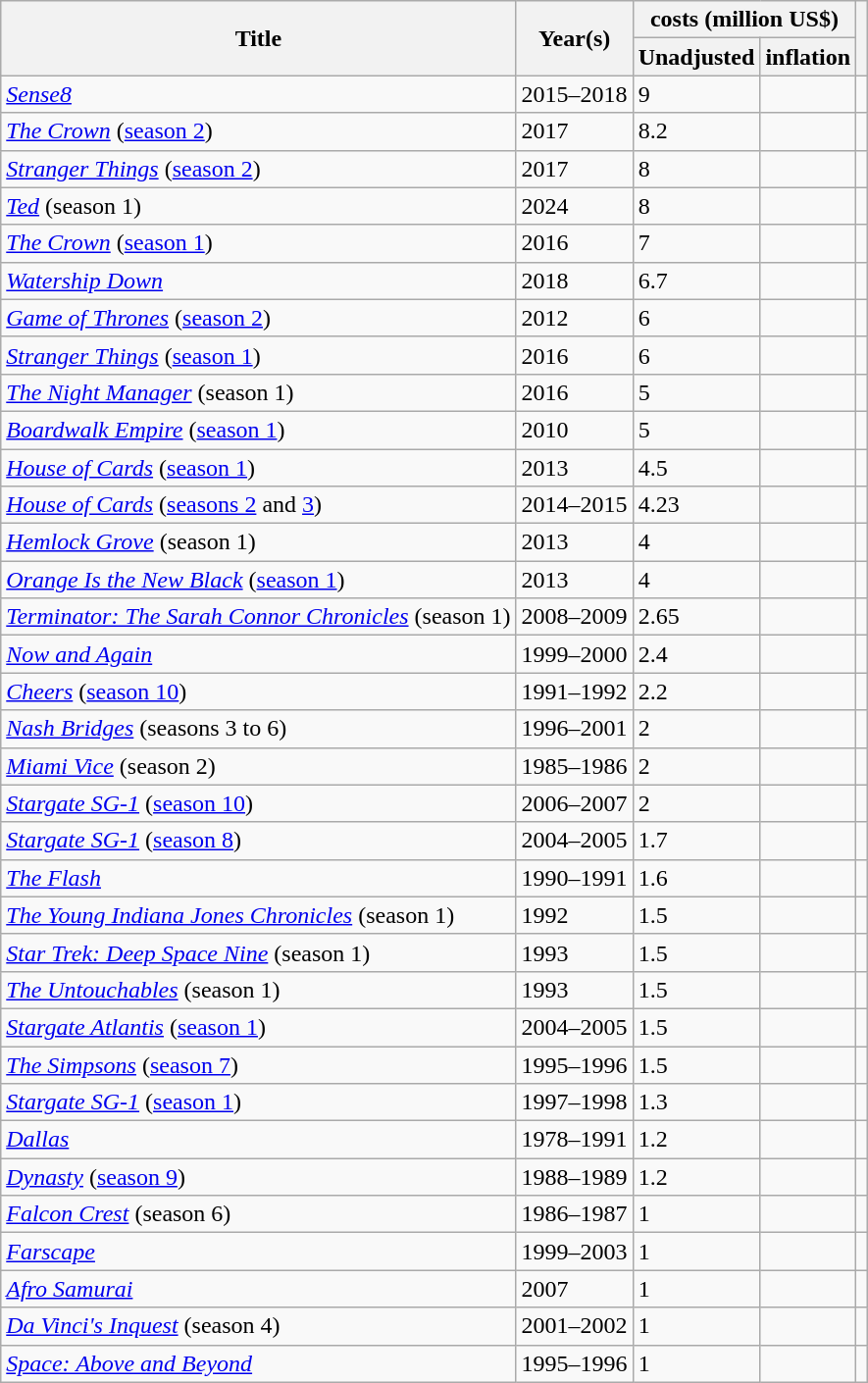<table class="wikitable sortable">
<tr>
<th rowspan="2">Title</th>
<th rowspan="2">Year(s)</th>
<th colspan="2"> costs (million US$)</th>
<th rowspan="2" class="unsortable"></th>
</tr>
<tr>
<th>Unadjusted</th>
<th> inflation</th>
</tr>
<tr>
<td><em><a href='#'>Sense8</a></em></td>
<td>2015–2018</td>
<td>9</td>
<td></td>
<td></td>
</tr>
<tr>
<td><em><a href='#'>The Crown</a></em> (<a href='#'>season 2</a>)</td>
<td>2017</td>
<td>8.2</td>
<td></td>
<td></td>
</tr>
<tr>
<td><em><a href='#'>Stranger Things</a></em> (<a href='#'>season 2</a>)</td>
<td>2017</td>
<td>8</td>
<td></td>
<td></td>
</tr>
<tr>
<td><em><a href='#'>Ted</a></em> (season 1)</td>
<td>2024</td>
<td>8</td>
<td></td>
<td></td>
</tr>
<tr>
<td><em><a href='#'>The Crown</a></em> (<a href='#'>season 1</a>)</td>
<td>2016</td>
<td>7</td>
<td></td>
<td></td>
</tr>
<tr>
<td><em><a href='#'>Watership Down</a></em></td>
<td>2018</td>
<td>6.7</td>
<td></td>
<td></td>
</tr>
<tr>
<td><em><a href='#'>Game of Thrones</a></em> (<a href='#'>season 2</a>)</td>
<td>2012</td>
<td>6</td>
<td></td>
<td></td>
</tr>
<tr>
<td><em><a href='#'>Stranger Things</a></em> (<a href='#'>season 1</a>)</td>
<td>2016</td>
<td>6</td>
<td></td>
<td></td>
</tr>
<tr>
<td><em><a href='#'>The Night Manager</a></em> (season 1)</td>
<td>2016</td>
<td>5</td>
<td></td>
<td></td>
</tr>
<tr>
<td><em><a href='#'>Boardwalk Empire</a></em> (<a href='#'>season 1</a>)</td>
<td>2010</td>
<td>5</td>
<td></td>
<td></td>
</tr>
<tr>
<td><em><a href='#'>House of Cards</a></em> (<a href='#'>season 1</a>)</td>
<td>2013</td>
<td>4.5</td>
<td></td>
<td></td>
</tr>
<tr>
<td><em><a href='#'>House of Cards</a></em> (<a href='#'>seasons 2</a> and <a href='#'>3</a>)</td>
<td>2014–2015</td>
<td>4.23</td>
<td></td>
<td></td>
</tr>
<tr>
<td><em><a href='#'>Hemlock Grove</a></em> (season 1)</td>
<td>2013</td>
<td>4</td>
<td></td>
<td></td>
</tr>
<tr>
<td><em><a href='#'>Orange Is the New Black</a></em> (<a href='#'>season 1</a>)</td>
<td>2013</td>
<td>4</td>
<td></td>
<td></td>
</tr>
<tr>
<td><em><a href='#'>Terminator: The Sarah Connor Chronicles</a></em> (season 1)</td>
<td>2008–2009</td>
<td>2.65</td>
<td></td>
<td></td>
</tr>
<tr>
<td><em><a href='#'>Now and Again</a></em></td>
<td>1999–2000</td>
<td>2.4</td>
<td></td>
<td></td>
</tr>
<tr>
<td><em><a href='#'>Cheers</a></em> (<a href='#'>season 10</a>)</td>
<td>1991–1992</td>
<td>2.2</td>
<td></td>
<td></td>
</tr>
<tr>
<td><em><a href='#'>Nash Bridges</a></em> (seasons 3 to 6)</td>
<td>1996–2001</td>
<td>2</td>
<td></td>
<td></td>
</tr>
<tr>
<td><em><a href='#'>Miami Vice</a></em> (season 2)</td>
<td>1985–1986</td>
<td>2</td>
<td></td>
<td></td>
</tr>
<tr>
<td><em><a href='#'>Stargate SG-1</a></em> (<a href='#'>season 10</a>)</td>
<td>2006–2007</td>
<td>2</td>
<td></td>
<td></td>
</tr>
<tr>
<td><em><a href='#'>Stargate SG-1</a></em> (<a href='#'>season 8</a>)</td>
<td>2004–2005</td>
<td>1.7</td>
<td></td>
<td></td>
</tr>
<tr>
<td data-sort-value="Flash"><em><a href='#'>The Flash</a></em></td>
<td>1990–1991</td>
<td>1.6</td>
<td></td>
<td></td>
</tr>
<tr>
<td data-sort-value="Young"><em><a href='#'>The Young Indiana Jones Chronicles</a></em> (season 1)</td>
<td>1992</td>
<td>1.5</td>
<td></td>
<td></td>
</tr>
<tr>
<td><em><a href='#'>Star Trek: Deep Space Nine</a></em> (season 1)</td>
<td>1993</td>
<td>1.5</td>
<td></td>
<td></td>
</tr>
<tr>
<td><em><a href='#'>The Untouchables</a></em> (season 1)</td>
<td>1993</td>
<td>1.5</td>
<td></td>
<td></td>
</tr>
<tr>
<td><em><a href='#'>Stargate Atlantis</a></em> (<a href='#'>season 1</a>)</td>
<td>2004–2005</td>
<td>1.5</td>
<td></td>
<td></td>
</tr>
<tr>
<td data-sort-value="Simpsons"><em><a href='#'>The Simpsons</a></em> (<a href='#'>season 7</a>)</td>
<td>1995–1996</td>
<td>1.5</td>
<td></td>
<td></td>
</tr>
<tr>
<td><em><a href='#'>Stargate SG-1</a></em> (<a href='#'>season 1</a>)</td>
<td>1997–1998</td>
<td>1.3</td>
<td></td>
<td></td>
</tr>
<tr>
<td><em><a href='#'>Dallas</a></em></td>
<td>1978–1991</td>
<td>1.2</td>
<td></td>
<td></td>
</tr>
<tr>
<td><em><a href='#'>Dynasty</a></em> (<a href='#'>season 9</a>)</td>
<td>1988–1989</td>
<td>1.2</td>
<td></td>
<td></td>
</tr>
<tr>
<td><em><a href='#'>Falcon Crest</a></em> (season 6)</td>
<td>1986–1987</td>
<td>1</td>
<td></td>
<td></td>
</tr>
<tr>
<td><em><a href='#'>Farscape</a></em></td>
<td>1999–2003</td>
<td>1</td>
<td></td>
<td></td>
</tr>
<tr>
<td><em><a href='#'>Afro Samurai</a></em></td>
<td>2007</td>
<td>1</td>
<td></td>
<td></td>
</tr>
<tr>
<td><em><a href='#'>Da Vinci's Inquest</a></em> (season 4)</td>
<td>2001–2002</td>
<td>1</td>
<td></td>
<td></td>
</tr>
<tr>
<td><em><a href='#'>Space: Above and Beyond</a></em></td>
<td>1995–1996</td>
<td>1</td>
<td></td>
<td></td>
</tr>
</table>
